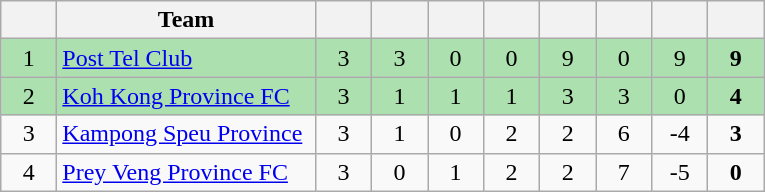<table class="wikitable" style="text-align: center;">
<tr>
<th width=30></th>
<th width=165>Team</th>
<th width=30></th>
<th width=30></th>
<th width=30></th>
<th width=30></th>
<th width=30></th>
<th width=30></th>
<th width=30></th>
<th width=30></th>
</tr>
<tr style="background:#ace1af;">
<td>1</td>
<td align=left><a href='#'>Post Tel Club</a></td>
<td>3</td>
<td>3</td>
<td>0</td>
<td>0</td>
<td>9</td>
<td>0</td>
<td>9</td>
<td><strong>9</strong></td>
</tr>
<tr style="background:#ace1af;">
<td>2</td>
<td align=left><a href='#'>Koh Kong Province FC</a></td>
<td>3</td>
<td>1</td>
<td>1</td>
<td>1</td>
<td>3</td>
<td>3</td>
<td>0</td>
<td><strong>4</strong></td>
</tr>
<tr>
<td>3</td>
<td align=left><a href='#'>Kampong Speu Province</a></td>
<td>3</td>
<td>1</td>
<td>0</td>
<td>2</td>
<td>2</td>
<td>6</td>
<td>-4</td>
<td><strong>3</strong></td>
</tr>
<tr>
<td>4</td>
<td align=left><a href='#'>Prey Veng Province FC</a></td>
<td>3</td>
<td>0</td>
<td>1</td>
<td>2</td>
<td>2</td>
<td>7</td>
<td>-5</td>
<td><strong>0</strong></td>
</tr>
</table>
